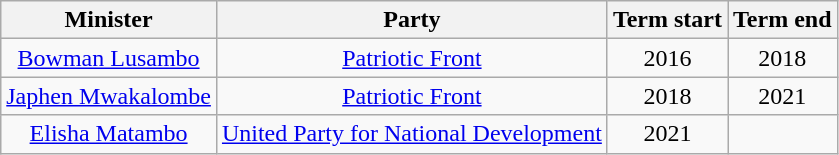<table class="wikitable sortable" style=text-align:center>
<tr>
<th>Minister</th>
<th>Party</th>
<th>Term start</th>
<th>Term end</th>
</tr>
<tr>
<td><a href='#'>Bowman Lusambo</a></td>
<td><a href='#'>Patriotic Front</a></td>
<td>2016</td>
<td>2018</td>
</tr>
<tr>
<td><a href='#'>Japhen Mwakalombe</a></td>
<td><a href='#'>Patriotic Front</a></td>
<td>2018</td>
<td>2021</td>
</tr>
<tr>
<td><a href='#'>Elisha Matambo</a></td>
<td><a href='#'>United Party for National Development</a></td>
<td>2021</td>
<td></td>
</tr>
</table>
